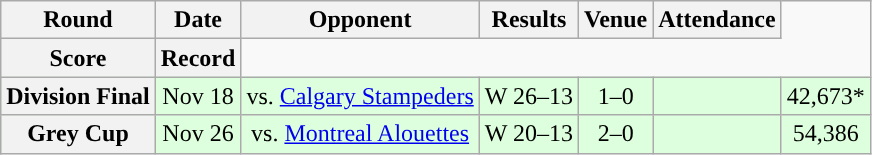<table class="wikitable" style="text-align:center">
<tr>
<th>Round</th>
<th>Date</th>
<th>Opponent</th>
<th>Results</th>
<th>Venue</th>
<th>Attendance</th>
</tr>
<tr>
<th>Score</th>
<th>Record</th>
</tr>
<tr style="background:#ddffdd">
<th>Division Final</th>
<td>Nov 18</td>
<td>vs. <a href='#'>Calgary Stampeders</a></td>
<td>W 26–13</td>
<td>1–0</td>
<td></td>
<td>42,673*</td>
</tr>
<tr style="background:#ddffdd">
<th>Grey Cup</th>
<td>Nov 26</td>
<td>vs. <a href='#'>Montreal Alouettes</a></td>
<td>W 20–13</td>
<td>2–0</td>
<td></td>
<td>54,386</td>
</tr>
</table>
